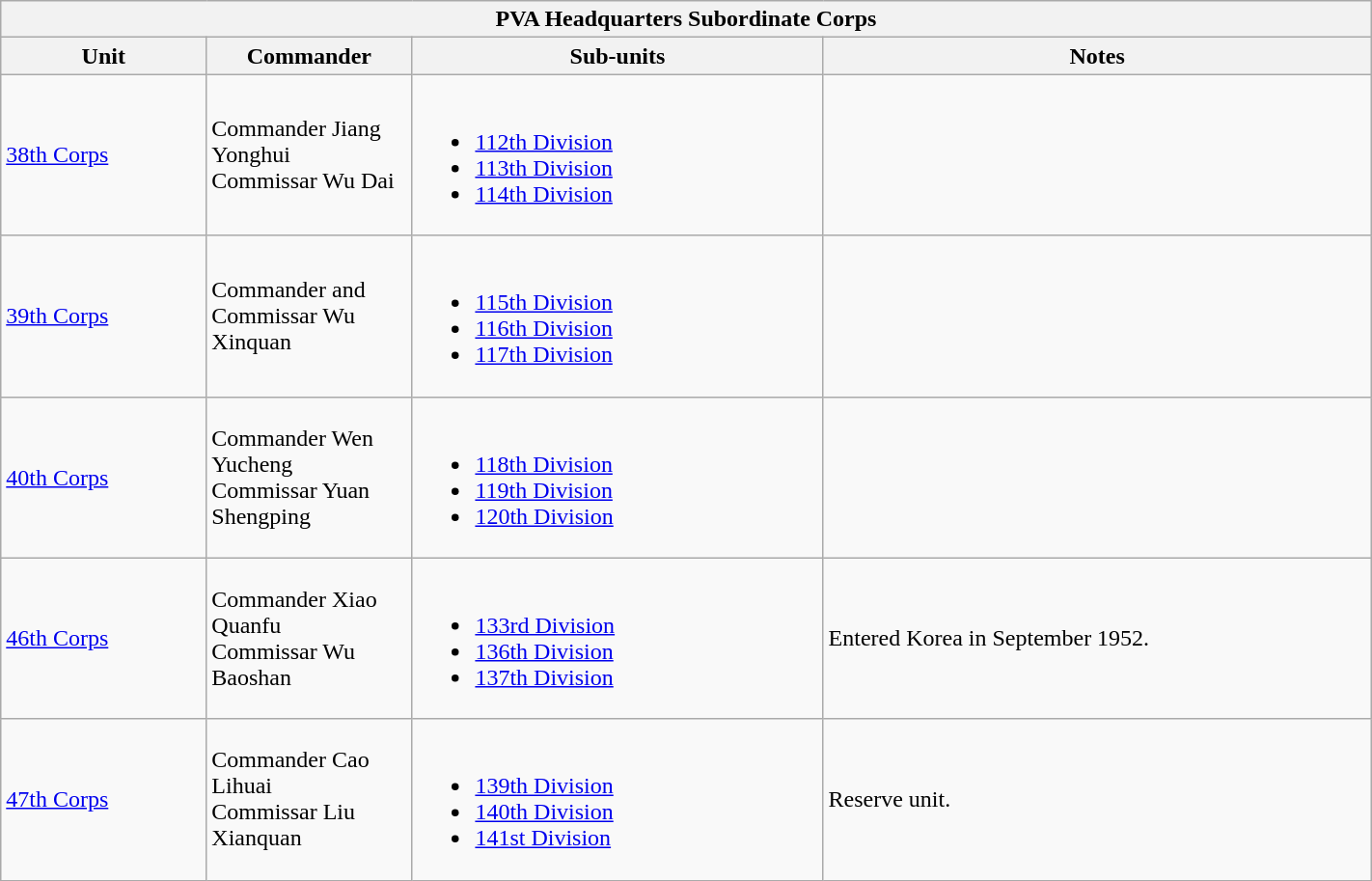<table class="wikitable" style="width: 75%">
<tr>
<th colspan="4" align= center> PVA Headquarters Subordinate Corps</th>
</tr>
<tr>
<th width=15%; align= center>Unit</th>
<th width=15%; align= center>Commander</th>
<th width=30%; align= center>Sub-units</th>
<th width=40%; align= center>Notes</th>
</tr>
<tr>
<td><a href='#'>38th Corps</a></td>
<td>Commander Jiang Yonghui<br>Commissar Wu Dai</td>
<td><br><ul><li><a href='#'>112th Division</a></li><li><a href='#'>113th Division</a></li><li><a href='#'>114th Division</a></li></ul></td>
<td></td>
</tr>
<tr>
<td><a href='#'>39th Corps</a></td>
<td>Commander and Commissar Wu Xinquan</td>
<td><br><ul><li><a href='#'>115th Division</a></li><li><a href='#'>116th Division</a></li><li><a href='#'>117th Division</a></li></ul></td>
<td></td>
</tr>
<tr>
<td><a href='#'>40th Corps</a></td>
<td>Commander Wen Yucheng<br>Commissar Yuan Shengping</td>
<td><br><ul><li><a href='#'>118th Division</a></li><li><a href='#'>119th Division</a></li><li><a href='#'>120th Division</a></li></ul></td>
<td></td>
</tr>
<tr>
<td><a href='#'>46th Corps</a></td>
<td>Commander Xiao Quanfu<br>Commissar Wu Baoshan</td>
<td><br><ul><li><a href='#'>133rd Division</a></li><li><a href='#'>136th Division</a></li><li><a href='#'>137th Division</a></li></ul></td>
<td>Entered Korea in September 1952.</td>
</tr>
<tr>
<td><a href='#'>47th Corps</a></td>
<td>Commander Cao Lihuai<br>Commissar Liu Xianquan</td>
<td><br><ul><li><a href='#'>139th Division</a></li><li><a href='#'>140th Division</a></li><li><a href='#'>141st Division</a></li></ul></td>
<td>Reserve unit.</td>
</tr>
</table>
